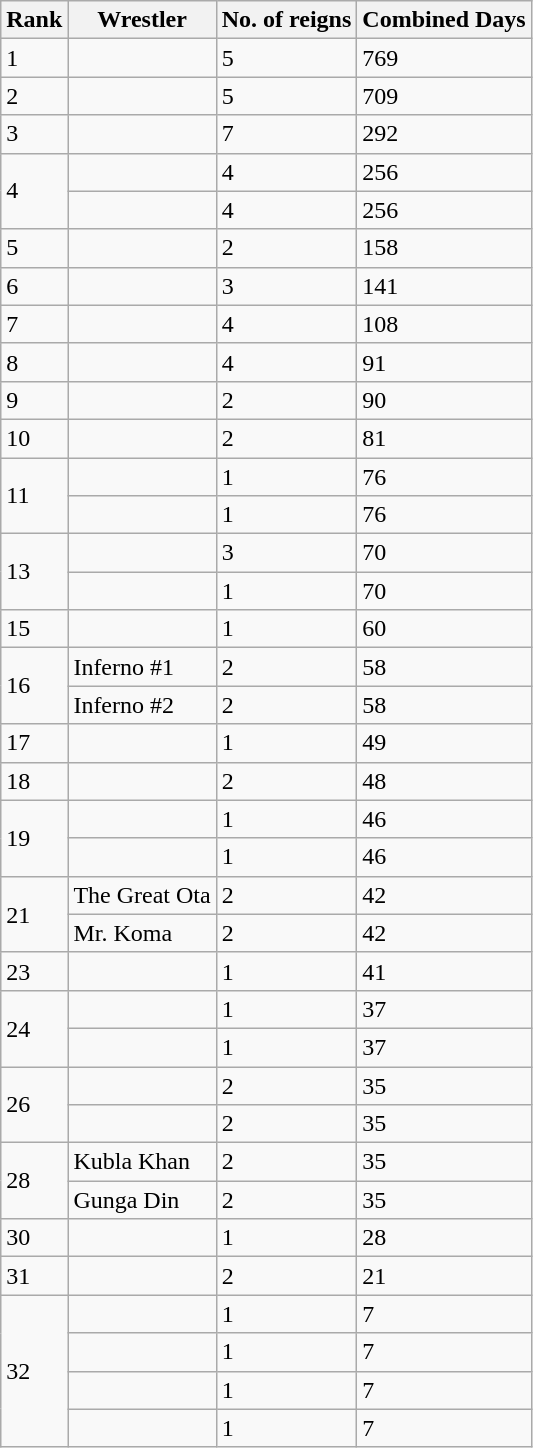<table class="wikitable sortable">
<tr>
<th>Rank</th>
<th>Wrestler</th>
<th>No. of reigns</th>
<th>Combined Days</th>
</tr>
<tr>
<td>1</td>
<td></td>
<td>5</td>
<td>769</td>
</tr>
<tr>
<td>2</td>
<td></td>
<td>5</td>
<td>709</td>
</tr>
<tr>
<td>3</td>
<td></td>
<td>7</td>
<td>292</td>
</tr>
<tr>
<td rowspan=2>4</td>
<td></td>
<td>4</td>
<td>256</td>
</tr>
<tr>
<td></td>
<td>4</td>
<td>256</td>
</tr>
<tr>
<td>5</td>
<td></td>
<td>2</td>
<td>158</td>
</tr>
<tr>
<td>6</td>
<td></td>
<td>3</td>
<td>141</td>
</tr>
<tr>
<td>7</td>
<td></td>
<td>4</td>
<td>108</td>
</tr>
<tr>
<td>8</td>
<td></td>
<td>4</td>
<td>91</td>
</tr>
<tr>
<td>9</td>
<td></td>
<td>2</td>
<td>90</td>
</tr>
<tr>
<td>10</td>
<td></td>
<td>2</td>
<td>81</td>
</tr>
<tr>
<td rowspan=2>11</td>
<td></td>
<td>1</td>
<td>76</td>
</tr>
<tr>
<td></td>
<td>1</td>
<td>76</td>
</tr>
<tr>
<td rowspan=2>13</td>
<td></td>
<td>3</td>
<td>70</td>
</tr>
<tr>
<td></td>
<td>1</td>
<td>70</td>
</tr>
<tr>
<td>15</td>
<td></td>
<td>1</td>
<td>60</td>
</tr>
<tr>
<td rowspan=2>16</td>
<td>Inferno #1</td>
<td>2</td>
<td>58</td>
</tr>
<tr>
<td>Inferno #2</td>
<td>2</td>
<td>58</td>
</tr>
<tr>
<td>17</td>
<td></td>
<td>1</td>
<td>49</td>
</tr>
<tr>
<td>18</td>
<td></td>
<td>2</td>
<td>48</td>
</tr>
<tr>
<td rowspan=2>19</td>
<td></td>
<td>1</td>
<td>46</td>
</tr>
<tr>
<td></td>
<td>1</td>
<td>46</td>
</tr>
<tr>
<td rowspan=2>21</td>
<td>The Great Ota</td>
<td>2</td>
<td>42</td>
</tr>
<tr>
<td>Mr. Koma</td>
<td>2</td>
<td>42</td>
</tr>
<tr>
<td>23</td>
<td></td>
<td>1</td>
<td>41</td>
</tr>
<tr>
<td rowspan=2>24</td>
<td></td>
<td>1</td>
<td>37</td>
</tr>
<tr>
<td></td>
<td>1</td>
<td>37</td>
</tr>
<tr>
<td rowspan=2>26</td>
<td></td>
<td>2</td>
<td>35</td>
</tr>
<tr>
<td></td>
<td>2</td>
<td>35</td>
</tr>
<tr>
<td rowspan=2>28</td>
<td>Kubla Khan</td>
<td>2</td>
<td>35</td>
</tr>
<tr>
<td>Gunga Din</td>
<td>2</td>
<td>35</td>
</tr>
<tr>
<td>30</td>
<td></td>
<td>1</td>
<td>28</td>
</tr>
<tr>
<td>31</td>
<td></td>
<td>2</td>
<td>21</td>
</tr>
<tr>
<td rowspan=4>32</td>
<td></td>
<td>1</td>
<td>7</td>
</tr>
<tr>
<td></td>
<td>1</td>
<td>7</td>
</tr>
<tr>
<td></td>
<td>1</td>
<td>7</td>
</tr>
<tr>
<td></td>
<td>1</td>
<td>7</td>
</tr>
</table>
